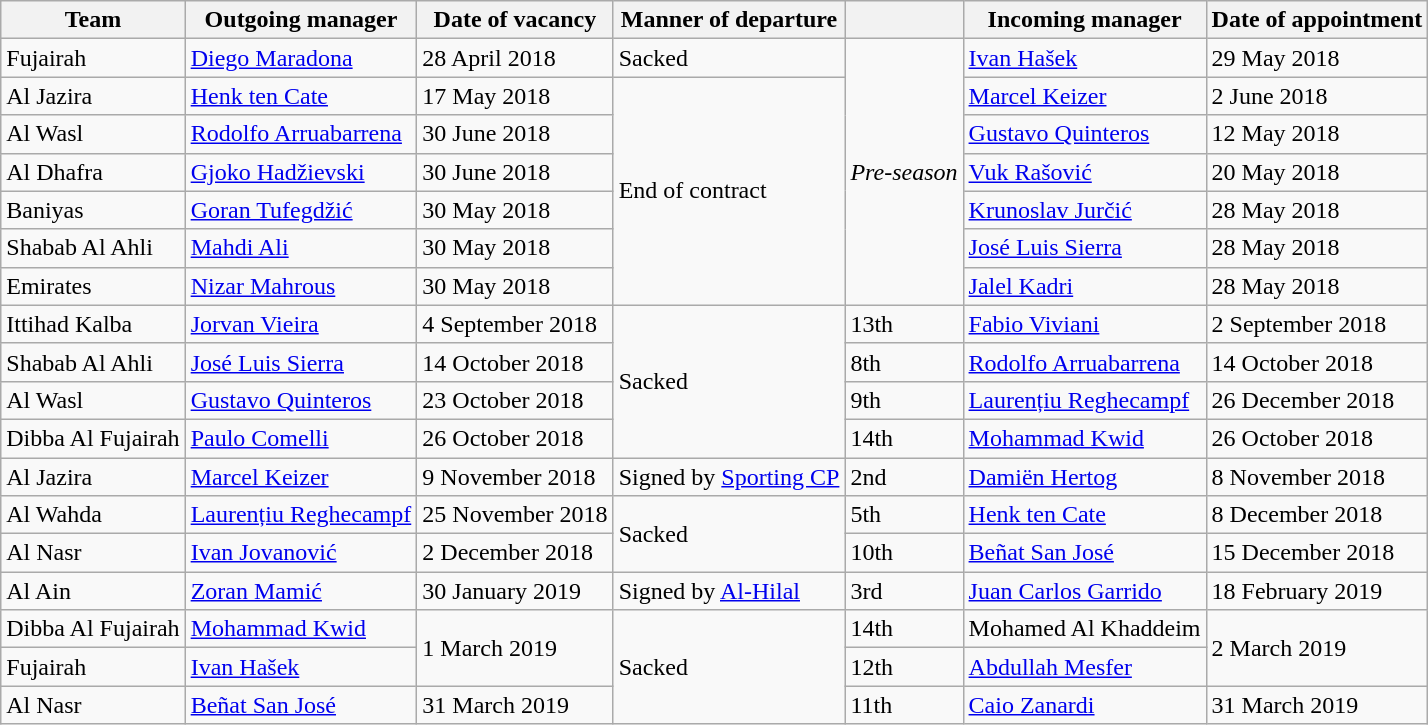<table class="wikitable">
<tr>
<th>Team</th>
<th>Outgoing manager</th>
<th>Date of vacancy</th>
<th>Manner of departure</th>
<th></th>
<th>Incoming manager</th>
<th>Date of appointment</th>
</tr>
<tr>
<td>Fujairah</td>
<td> <a href='#'>Diego Maradona</a></td>
<td>28 April 2018</td>
<td>Sacked</td>
<td rowspan=7><em>Pre-season</em></td>
<td> <a href='#'>Ivan Hašek</a></td>
<td>29 May 2018</td>
</tr>
<tr>
<td>Al Jazira</td>
<td> <a href='#'>Henk ten Cate</a></td>
<td>17 May 2018</td>
<td rowspan=6>End of contract</td>
<td> <a href='#'>Marcel Keizer</a></td>
<td>2 June 2018</td>
</tr>
<tr>
<td>Al Wasl</td>
<td> <a href='#'>Rodolfo Arruabarrena</a></td>
<td>30 June 2018</td>
<td> <a href='#'>Gustavo Quinteros</a></td>
<td>12 May 2018</td>
</tr>
<tr>
<td>Al Dhafra</td>
<td> <a href='#'>Gjoko Hadžievski</a></td>
<td>30 June 2018</td>
<td> <a href='#'>Vuk Rašović</a></td>
<td>20 May 2018</td>
</tr>
<tr>
<td>Baniyas</td>
<td> <a href='#'>Goran Tufegdžić</a></td>
<td>30 May 2018</td>
<td> <a href='#'>Krunoslav Jurčić</a></td>
<td>28 May 2018</td>
</tr>
<tr>
<td>Shabab Al Ahli</td>
<td> <a href='#'>Mahdi Ali</a></td>
<td>30 May 2018</td>
<td> <a href='#'>José Luis Sierra</a></td>
<td>28 May 2018</td>
</tr>
<tr>
<td>Emirates</td>
<td> <a href='#'>Nizar Mahrous</a></td>
<td>30 May 2018</td>
<td> <a href='#'>Jalel Kadri</a></td>
<td>28 May 2018</td>
</tr>
<tr>
<td>Ittihad Kalba</td>
<td> <a href='#'>Jorvan Vieira</a></td>
<td>4 September 2018</td>
<td rowspan=4>Sacked</td>
<td>13th</td>
<td> <a href='#'>Fabio Viviani</a></td>
<td>2 September 2018</td>
</tr>
<tr>
<td>Shabab Al Ahli</td>
<td> <a href='#'>José Luis Sierra</a></td>
<td>14 October 2018</td>
<td>8th</td>
<td> <a href='#'>Rodolfo Arruabarrena</a></td>
<td>14 October 2018</td>
</tr>
<tr>
<td>Al Wasl</td>
<td> <a href='#'>Gustavo Quinteros</a></td>
<td>23 October 2018</td>
<td>9th</td>
<td> <a href='#'>Laurențiu Reghecampf</a></td>
<td>26 December 2018</td>
</tr>
<tr>
<td>Dibba Al Fujairah</td>
<td> <a href='#'>Paulo Comelli</a></td>
<td>26 October 2018</td>
<td>14th</td>
<td> <a href='#'>Mohammad Kwid</a></td>
<td>26 October 2018</td>
</tr>
<tr>
<td>Al Jazira</td>
<td> <a href='#'>Marcel Keizer</a></td>
<td>9 November 2018</td>
<td>Signed by <a href='#'>Sporting CP</a></td>
<td>2nd</td>
<td> <a href='#'>Damiën Hertog</a></td>
<td>8 November 2018</td>
</tr>
<tr>
<td>Al Wahda</td>
<td> <a href='#'>Laurențiu Reghecampf</a></td>
<td>25 November 2018</td>
<td rowspan=2>Sacked</td>
<td>5th</td>
<td> <a href='#'>Henk ten Cate</a></td>
<td>8 December 2018</td>
</tr>
<tr>
<td>Al Nasr</td>
<td> <a href='#'>Ivan Jovanović</a></td>
<td>2 December 2018</td>
<td>10th</td>
<td> <a href='#'>Beñat San José</a></td>
<td>15 December 2018</td>
</tr>
<tr>
<td>Al Ain</td>
<td> <a href='#'>Zoran Mamić</a></td>
<td>30 January 2019</td>
<td>Signed by <a href='#'>Al-Hilal</a></td>
<td>3rd</td>
<td> <a href='#'>Juan Carlos Garrido</a></td>
<td>18 February 2019</td>
</tr>
<tr>
<td>Dibba Al Fujairah</td>
<td> <a href='#'>Mohammad Kwid</a></td>
<td rowspan=2>1 March 2019</td>
<td rowspan=3>Sacked</td>
<td>14th</td>
<td> Mohamed Al Khaddeim</td>
<td rowspan=2>2 March 2019</td>
</tr>
<tr>
<td>Fujairah</td>
<td> <a href='#'>Ivan Hašek</a></td>
<td>12th</td>
<td> <a href='#'>Abdullah Mesfer</a></td>
</tr>
<tr>
<td>Al Nasr</td>
<td> <a href='#'>Beñat San José</a></td>
<td>31 March 2019</td>
<td>11th</td>
<td> <a href='#'>Caio Zanardi</a></td>
<td>31 March 2019</td>
</tr>
</table>
